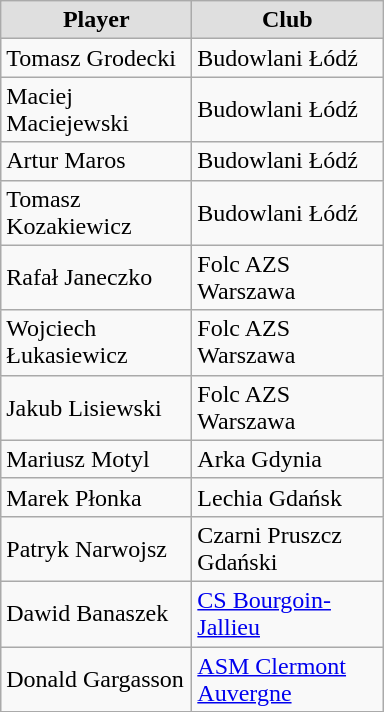<table class="wikitable">
<tr align="center" bgcolor="#dfdfdf">
<td width="120"><strong>Player</strong></td>
<td width="120"><strong>Club</strong></td>
</tr>
<tr align="left">
<td>Tomasz Grodecki</td>
<td> Budowlani Łódź</td>
</tr>
<tr align="left">
<td>Maciej Maciejewski</td>
<td> Budowlani Łódź</td>
</tr>
<tr align="left">
<td>Artur Maros</td>
<td> Budowlani Łódź</td>
</tr>
<tr align="left">
<td>Tomasz Kozakiewicz</td>
<td> Budowlani Łódź</td>
</tr>
<tr align="left">
<td>Rafał Janeczko</td>
<td> Folc AZS Warszawa</td>
</tr>
<tr align="left">
<td>Wojciech Łukasiewicz</td>
<td> Folc AZS Warszawa</td>
</tr>
<tr align="left">
<td>Jakub Lisiewski</td>
<td> Folc AZS Warszawa</td>
</tr>
<tr align="left">
<td>Mariusz Motyl</td>
<td> Arka Gdynia</td>
</tr>
<tr align="left">
<td>Marek Płonka</td>
<td> Lechia Gdańsk</td>
</tr>
<tr align="left">
<td>Patryk Narwojsz</td>
<td> Czarni Pruszcz Gdański</td>
</tr>
<tr align="left">
<td>Dawid Banaszek</td>
<td> <a href='#'>CS Bourgoin-Jallieu</a></td>
</tr>
<tr align="left">
<td>Donald Gargasson</td>
<td> <a href='#'>ASM Clermont Auvergne</a></td>
</tr>
</table>
